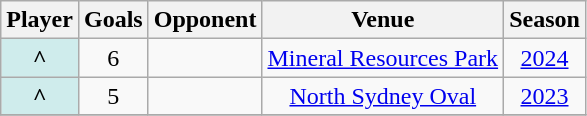<table class="wikitable plainrowheaders sortable" style="text-align:center">
<tr>
<th scope=col">Player</th>
<th scope=col">Goals</th>
<th scope=col">Opponent</th>
<th scope=col">Venue</th>
<th scope=col">Season</th>
</tr>
<tr>
<th scope="row" style="background:#CFECEC">^</th>
<td>6</td>
<td></td>
<td><a href='#'>Mineral Resources Park</a></td>
<td><a href='#'>2024</a></td>
</tr>
<tr>
<th scope="row" style="background:#CFECEC">^</th>
<td>5</td>
<td></td>
<td><a href='#'>North Sydney Oval</a></td>
<td><a href='#'>2023</a></td>
</tr>
<tr>
</tr>
</table>
